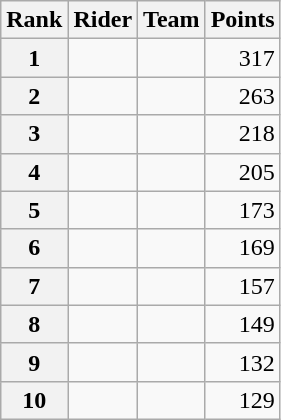<table class="wikitable">
<tr>
<th scope="col">Rank</th>
<th scope="col">Rider</th>
<th scope="col">Team</th>
<th scope="col">Points</th>
</tr>
<tr>
<th scope="row">1</th>
<td></td>
<td></td>
<td style="text-align:right;">317</td>
</tr>
<tr>
<th scope="row">2</th>
<td> </td>
<td></td>
<td style="text-align:right;">263</td>
</tr>
<tr>
<th scope="row">3</th>
<td> </td>
<td></td>
<td style="text-align:right;">218</td>
</tr>
<tr>
<th scope="row">4</th>
<td> </td>
<td></td>
<td style="text-align:right;">205</td>
</tr>
<tr>
<th scope="row">5</th>
<td></td>
<td></td>
<td style="text-align:right;">173</td>
</tr>
<tr>
<th scope="row">6</th>
<td></td>
<td></td>
<td style="text-align:right;">169</td>
</tr>
<tr>
<th scope="row">7</th>
<td></td>
<td></td>
<td style="text-align:right;">157</td>
</tr>
<tr>
<th scope="row">8</th>
<td></td>
<td></td>
<td style="text-align:right;">149</td>
</tr>
<tr>
<th scope="row">9</th>
<td></td>
<td></td>
<td style="text-align:right;">132</td>
</tr>
<tr>
<th scope="row">10</th>
<td></td>
<td></td>
<td style="text-align:right;">129</td>
</tr>
</table>
